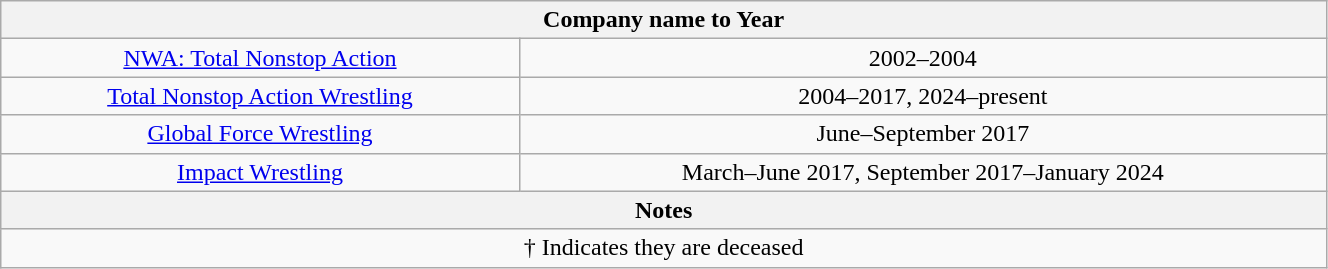<table class="wikitable" width="70%" style="text-align:center;">
<tr>
<th colspan="2">Company name to Year</th>
</tr>
<tr>
<td><a href='#'>NWA: Total Nonstop Action</a></td>
<td>2002–2004</td>
</tr>
<tr>
<td><a href='#'>Total Nonstop Action Wrestling</a></td>
<td>2004–2017, 2024–present</td>
</tr>
<tr>
<td><a href='#'>Global Force Wrestling</a></td>
<td>June–September 2017</td>
</tr>
<tr>
<td><a href='#'>Impact Wrestling</a></td>
<td>March–June 2017, September 2017–January 2024</td>
</tr>
<tr>
<th colspan="2">Notes</th>
</tr>
<tr>
<td colspan="2">† Indicates they are deceased</td>
</tr>
</table>
